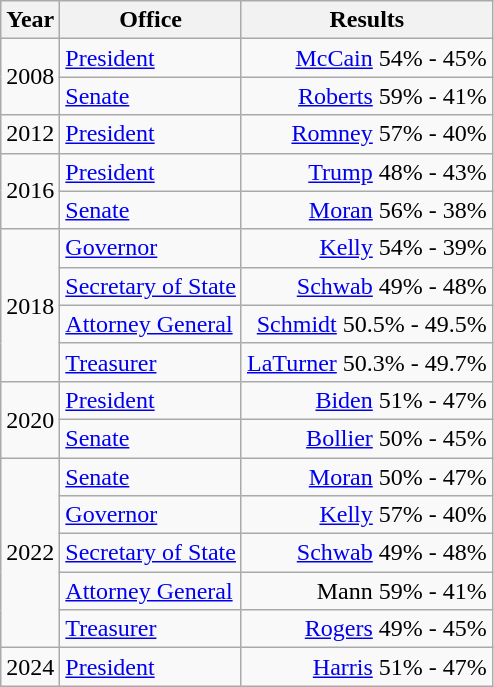<table class=wikitable>
<tr>
<th>Year</th>
<th>Office</th>
<th>Results</th>
</tr>
<tr>
<td rowspan=2>2008</td>
<td><a href='#'>President</a></td>
<td align="right" ><a href='#'>McCain</a> 54% - 45%</td>
</tr>
<tr>
<td><a href='#'>Senate</a></td>
<td align="right" ><a href='#'>Roberts</a> 59% - 41%</td>
</tr>
<tr>
<td>2012</td>
<td><a href='#'>President</a></td>
<td align="right" ><a href='#'>Romney</a> 57% - 40%</td>
</tr>
<tr>
<td rowspan=2>2016</td>
<td><a href='#'>President</a></td>
<td align="right" ><a href='#'>Trump</a> 48% - 43%</td>
</tr>
<tr>
<td><a href='#'>Senate</a></td>
<td align="right" ><a href='#'>Moran</a> 56% - 38%</td>
</tr>
<tr>
<td rowspan=4>2018</td>
<td><a href='#'>Governor</a></td>
<td align="right" ><a href='#'>Kelly</a> 54% - 39%</td>
</tr>
<tr>
<td><a href='#'>Secretary of State</a></td>
<td align="right" ><a href='#'>Schwab</a> 49% - 48%</td>
</tr>
<tr>
<td><a href='#'>Attorney General</a></td>
<td align="right" ><a href='#'>Schmidt</a> 50.5% - 49.5%</td>
</tr>
<tr>
<td><a href='#'>Treasurer</a></td>
<td align="right" ><a href='#'>LaTurner</a> 50.3% - 49.7%</td>
</tr>
<tr>
<td rowspan=2>2020</td>
<td><a href='#'>President</a></td>
<td align="right" ><a href='#'>Biden</a> 51% - 47%</td>
</tr>
<tr>
<td><a href='#'>Senate</a></td>
<td align="right" ><a href='#'>Bollier</a> 50% - 45%</td>
</tr>
<tr>
<td rowspan=5>2022</td>
<td><a href='#'>Senate</a></td>
<td align="right" ><a href='#'>Moran</a> 50% - 47%</td>
</tr>
<tr>
<td><a href='#'>Governor</a></td>
<td align="right" ><a href='#'>Kelly</a> 57% - 40%</td>
</tr>
<tr>
<td><a href='#'>Secretary of State</a></td>
<td align="right" ><a href='#'>Schwab</a> 49% - 48%</td>
</tr>
<tr>
<td><a href='#'>Attorney General</a></td>
<td align="right" >Mann 59% - 41%</td>
</tr>
<tr>
<td><a href='#'>Treasurer</a></td>
<td align="right" ><a href='#'>Rogers</a> 49% - 45%</td>
</tr>
<tr>
<td>2024</td>
<td><a href='#'>President</a></td>
<td align="right" ><a href='#'>Harris</a> 51% - 47%</td>
</tr>
</table>
